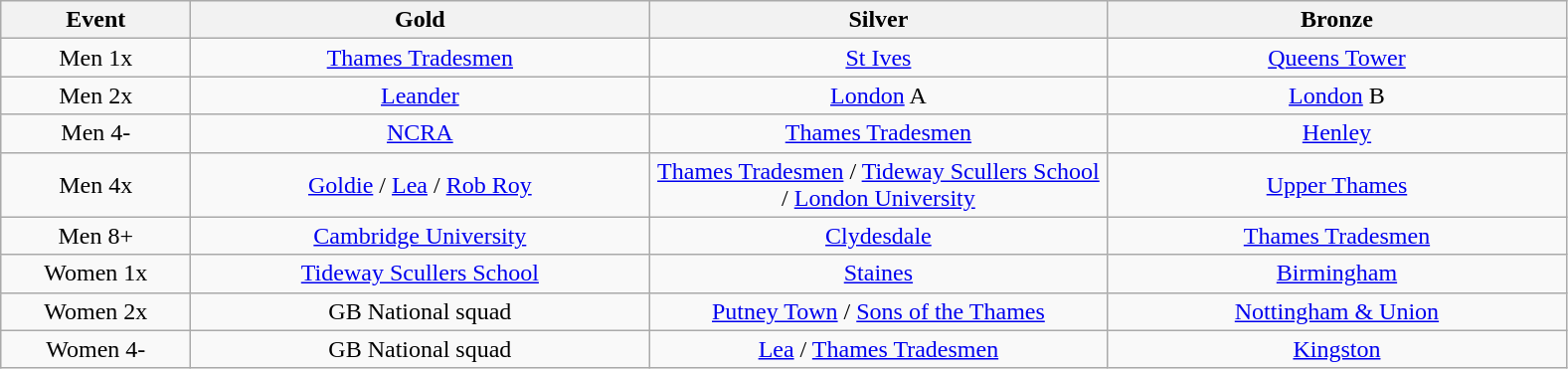<table class="wikitable" style="text-align:center">
<tr>
<th width=120>Event</th>
<th width=300>Gold</th>
<th width=300>Silver</th>
<th width=300>Bronze</th>
</tr>
<tr>
<td>Men 1x</td>
<td><a href='#'>Thames Tradesmen</a></td>
<td><a href='#'>St Ives</a></td>
<td><a href='#'>Queens Tower</a></td>
</tr>
<tr>
<td>Men 2x</td>
<td><a href='#'>Leander</a></td>
<td><a href='#'>London</a> A</td>
<td><a href='#'>London</a> B</td>
</tr>
<tr>
<td>Men 4-</td>
<td><a href='#'>NCRA</a></td>
<td><a href='#'>Thames Tradesmen</a></td>
<td><a href='#'>Henley</a></td>
</tr>
<tr>
<td>Men 4x</td>
<td><a href='#'>Goldie</a> / <a href='#'>Lea</a> / <a href='#'>Rob Roy</a></td>
<td><a href='#'>Thames Tradesmen</a> / <a href='#'>Tideway Scullers School</a> / <a href='#'>London University</a></td>
<td><a href='#'>Upper Thames</a></td>
</tr>
<tr>
<td>Men 8+</td>
<td><a href='#'>Cambridge University</a></td>
<td><a href='#'>Clydesdale</a></td>
<td><a href='#'>Thames Tradesmen</a></td>
</tr>
<tr>
<td>Women 1x</td>
<td><a href='#'>Tideway Scullers School</a></td>
<td><a href='#'>Staines</a></td>
<td><a href='#'>Birmingham</a></td>
</tr>
<tr>
<td>Women 2x</td>
<td>GB National squad</td>
<td><a href='#'>Putney Town</a> / <a href='#'>Sons of the Thames</a></td>
<td><a href='#'>Nottingham & Union</a></td>
</tr>
<tr>
<td>Women 4-</td>
<td>GB National squad</td>
<td><a href='#'>Lea</a> / <a href='#'>Thames Tradesmen</a></td>
<td><a href='#'>Kingston</a></td>
</tr>
</table>
